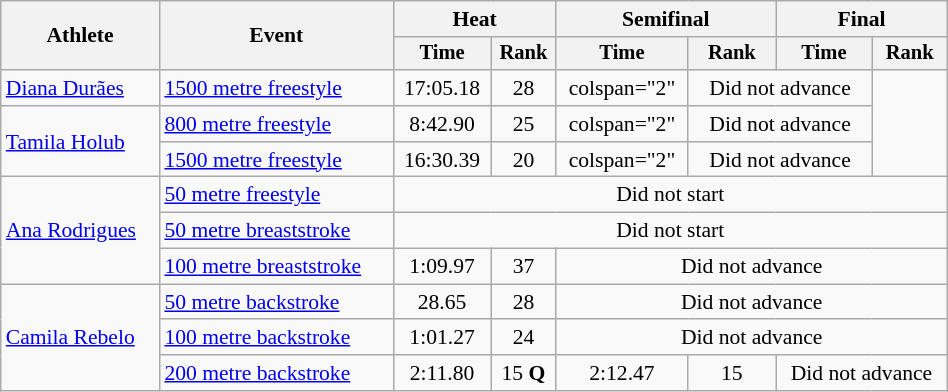<table class="wikitable" style="text-align:center; font-size:90%; width:50%;">
<tr>
<th rowspan="2">Athlete</th>
<th rowspan="2">Event</th>
<th colspan="2">Heat</th>
<th colspan="2">Semifinal</th>
<th colspan="2">Final</th>
</tr>
<tr style="font-size:95%">
<th>Time</th>
<th>Rank</th>
<th>Time</th>
<th>Rank</th>
<th>Time</th>
<th>Rank</th>
</tr>
<tr>
<td align=left><a href='#'>Diana Durães</a></td>
<td align=left><a href='#'>1500 metre freestyle</a></td>
<td>17:05.18</td>
<td>28</td>
<td>colspan="2" </td>
<td colspan="2">Did not advance</td>
</tr>
<tr>
<td align=left rowspan=2><a href='#'>Tamila Holub</a></td>
<td align=left><a href='#'>800 metre freestyle</a></td>
<td>8:42.90</td>
<td>25</td>
<td>colspan="2" </td>
<td colspan="2">Did not advance</td>
</tr>
<tr>
<td align=left><a href='#'>1500 metre freestyle</a></td>
<td>16:30.39</td>
<td>20</td>
<td>colspan="2" </td>
<td colspan="2">Did not advance</td>
</tr>
<tr>
<td align=left rowspan=3><a href='#'>Ana Rodrigues</a></td>
<td align=left><a href='#'>50 metre freestyle</a></td>
<td colspan=6>Did not start</td>
</tr>
<tr>
<td align=left><a href='#'>50 metre breaststroke</a></td>
<td colspan=6>Did not start</td>
</tr>
<tr>
<td align=left><a href='#'>100 metre breaststroke</a></td>
<td>1:09.97</td>
<td>37</td>
<td colspan=4>Did not advance</td>
</tr>
<tr>
<td align=left rowspan=3><a href='#'>Camila Rebelo</a></td>
<td align=left><a href='#'>50 metre backstroke</a></td>
<td>28.65</td>
<td>28</td>
<td colspan=4>Did not advance</td>
</tr>
<tr>
<td align=left><a href='#'>100 metre backstroke</a></td>
<td>1:01.27</td>
<td>24</td>
<td colspan=4>Did not advance</td>
</tr>
<tr>
<td align=left><a href='#'>200 metre backstroke</a></td>
<td>2:11.80</td>
<td>15 <strong>Q</strong></td>
<td>2:12.47</td>
<td>15</td>
<td colspan=2>Did not advance</td>
</tr>
</table>
